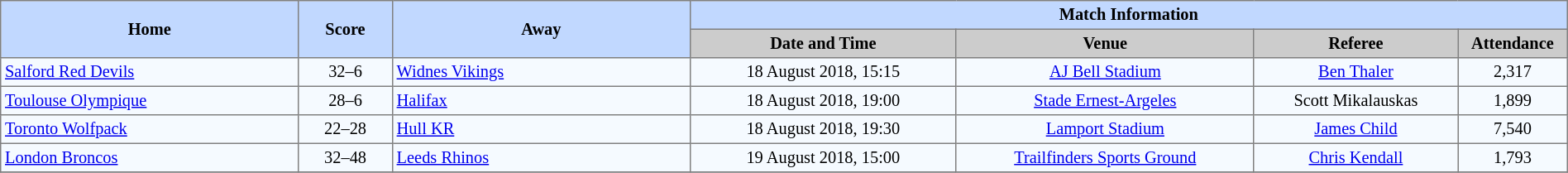<table border=1 style="border-collapse:collapse; font-size:85%; text-align:center;" cellpadding=3 cellspacing=0 width=100%>
<tr bgcolor=#C1D8FF>
<th rowspan=2 width=19%>Home</th>
<th rowspan=2 width=6%>Score</th>
<th rowspan=2 width=19%>Away</th>
<th colspan=6>Match Information</th>
</tr>
<tr bgcolor=#CCCCCC>
<th width=17%>Date and Time</th>
<th width=19%>Venue</th>
<th width=13%>Referee</th>
<th width=7%>Attendance</th>
</tr>
<tr bgcolor=#F5FAFF>
<td align=left> <a href='#'>Salford Red Devils</a></td>
<td>32–6</td>
<td align=left> <a href='#'>Widnes Vikings</a></td>
<td>18 August 2018, 15:15</td>
<td><a href='#'>AJ Bell Stadium</a></td>
<td><a href='#'>Ben Thaler</a></td>
<td>2,317</td>
</tr>
<tr bgcolor=#F5FAFF>
<td align=left> <a href='#'>Toulouse Olympique</a></td>
<td>28–6</td>
<td align=left> <a href='#'>Halifax</a></td>
<td>18 August 2018, 19:00</td>
<td><a href='#'>Stade Ernest-Argeles</a></td>
<td>Scott Mikalauskas</td>
<td>1,899</td>
</tr>
<tr bgcolor=#F5FAFF>
<td align=left> <a href='#'>Toronto Wolfpack</a></td>
<td>22–28</td>
<td align=left> <a href='#'>Hull KR</a></td>
<td>18 August 2018, 19:30</td>
<td><a href='#'>Lamport Stadium</a></td>
<td><a href='#'>James Child</a></td>
<td>7,540</td>
</tr>
<tr bgcolor=#F5FAFF>
<td align=left> <a href='#'>London Broncos</a></td>
<td>32–48</td>
<td align=left> <a href='#'>Leeds Rhinos</a></td>
<td>19 August 2018, 15:00</td>
<td><a href='#'>Trailfinders Sports Ground</a></td>
<td><a href='#'>Chris Kendall</a></td>
<td>1,793</td>
</tr>
<tr bgcolor=#F5FAFF>
</tr>
</table>
